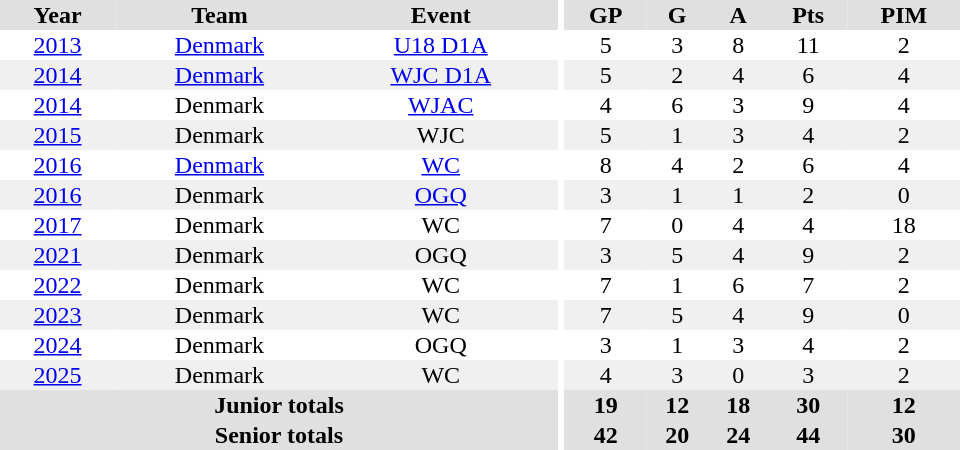<table border="0" cellpadding="1" cellspacing="0" ID="Table3" style="text-align:center; width:40em;">
<tr bgcolor="#e0e0e0">
<th>Year</th>
<th>Team</th>
<th>Event</th>
<th rowspan="102" bgcolor="#ffffff"></th>
<th>GP</th>
<th>G</th>
<th>A</th>
<th>Pts</th>
<th>PIM</th>
</tr>
<tr>
<td><a href='#'>2013</a></td>
<td><a href='#'>Denmark</a></td>
<td><a href='#'>U18 D1A</a></td>
<td>5</td>
<td>3</td>
<td>8</td>
<td>11</td>
<td>2</td>
</tr>
<tr bgcolor="#f0f0f0">
<td><a href='#'>2014</a></td>
<td><a href='#'>Denmark</a></td>
<td><a href='#'>WJC D1A</a></td>
<td>5</td>
<td>2</td>
<td>4</td>
<td>6</td>
<td>4</td>
</tr>
<tr>
<td><a href='#'>2014</a></td>
<td>Denmark</td>
<td><a href='#'>WJAC</a></td>
<td>4</td>
<td>6</td>
<td>3</td>
<td>9</td>
<td>4</td>
</tr>
<tr bgcolor="#f0f0f0">
<td><a href='#'>2015</a></td>
<td>Denmark</td>
<td>WJC</td>
<td>5</td>
<td>1</td>
<td>3</td>
<td>4</td>
<td>2</td>
</tr>
<tr>
<td><a href='#'>2016</a></td>
<td><a href='#'>Denmark</a></td>
<td><a href='#'>WC</a></td>
<td>8</td>
<td>4</td>
<td>2</td>
<td>6</td>
<td>4</td>
</tr>
<tr bgcolor="#f0f0f0">
<td><a href='#'>2016</a></td>
<td>Denmark</td>
<td><a href='#'>OGQ</a></td>
<td>3</td>
<td>1</td>
<td>1</td>
<td>2</td>
<td>0</td>
</tr>
<tr>
<td><a href='#'>2017</a></td>
<td>Denmark</td>
<td>WC</td>
<td>7</td>
<td>0</td>
<td>4</td>
<td>4</td>
<td>18</td>
</tr>
<tr bgcolor="#f0f0f0">
<td><a href='#'>2021</a></td>
<td>Denmark</td>
<td>OGQ</td>
<td>3</td>
<td>5</td>
<td>4</td>
<td>9</td>
<td>2</td>
</tr>
<tr>
<td><a href='#'>2022</a></td>
<td>Denmark</td>
<td>WC</td>
<td>7</td>
<td>1</td>
<td>6</td>
<td>7</td>
<td>2</td>
</tr>
<tr bgcolor="#f0f0f0">
<td><a href='#'>2023</a></td>
<td>Denmark</td>
<td>WC</td>
<td>7</td>
<td>5</td>
<td>4</td>
<td>9</td>
<td>0</td>
</tr>
<tr>
<td><a href='#'>2024</a></td>
<td>Denmark</td>
<td>OGQ</td>
<td>3</td>
<td>1</td>
<td>3</td>
<td>4</td>
<td>2</td>
</tr>
<tr bgcolor="#f0f0f0">
<td><a href='#'>2025</a></td>
<td>Denmark</td>
<td>WC</td>
<td>4</td>
<td>3</td>
<td>0</td>
<td>3</td>
<td>2</td>
</tr>
<tr bgcolor="#e0e0e0">
<th colspan="3">Junior totals</th>
<th>19</th>
<th>12</th>
<th>18</th>
<th>30</th>
<th>12</th>
</tr>
<tr bgcolor="#e0e0e0">
<th colspan="3">Senior totals</th>
<th>42</th>
<th>20</th>
<th>24</th>
<th>44</th>
<th>30</th>
</tr>
</table>
